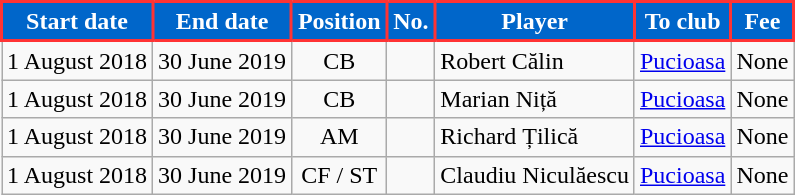<table class="wikitable sortable">
<tr>
<th style="background:#0066ca;color:#ffffff;border:2px solid #ff3334;"><strong>Start date</strong></th>
<th style="background:#0066ca;color:#ffffff;border:2px solid #ff3334;"><strong>End date</strong></th>
<th style="background:#0066ca;color:#ffffff;border:2px solid #ff3334;"><strong>Position</strong></th>
<th style="background:#0066ca;color:#ffffff;border:2px solid #ff3334;"><strong>No.</strong></th>
<th style="background:#0066ca;color:#ffffff;border:2px solid #ff3334;"><strong>Player</strong></th>
<th style="background:#0066ca;color:#ffffff;border:2px solid #ff3334;"><strong>To club</strong></th>
<th style="background:#0066ca;color:#ffffff;border:2px solid #ff3334;"><strong>Fee</strong></th>
</tr>
<tr>
<td>1 August 2018</td>
<td>30 June 2019</td>
<td style="text-align:center;">CB</td>
<td style="text-align:center;"></td>
<td style="text-align:left;"> Robert Călin</td>
<td style="text-align:left;"> <a href='#'>Pucioasa</a></td>
<td>None</td>
</tr>
<tr>
<td>1 August 2018</td>
<td>30 June 2019</td>
<td style="text-align:center;">CB</td>
<td style="text-align:center;"></td>
<td style="text-align:left;"> Marian Niță</td>
<td style="text-align:left;"> <a href='#'>Pucioasa</a></td>
<td>None</td>
</tr>
<tr>
<td>1 August 2018</td>
<td>30 June 2019</td>
<td style="text-align:center;">AM</td>
<td style="text-align:center;"></td>
<td style="text-align:left;"> Richard Țilică</td>
<td style="text-align:left;"> <a href='#'>Pucioasa</a></td>
<td>None</td>
</tr>
<tr>
<td>1 August 2018</td>
<td>30 June 2019</td>
<td style="text-align:center;">CF / ST</td>
<td style="text-align:center;"></td>
<td style="text-align:left;"> Claudiu Niculăescu</td>
<td style="text-align:left;"> <a href='#'>Pucioasa</a></td>
<td>None</td>
</tr>
</table>
